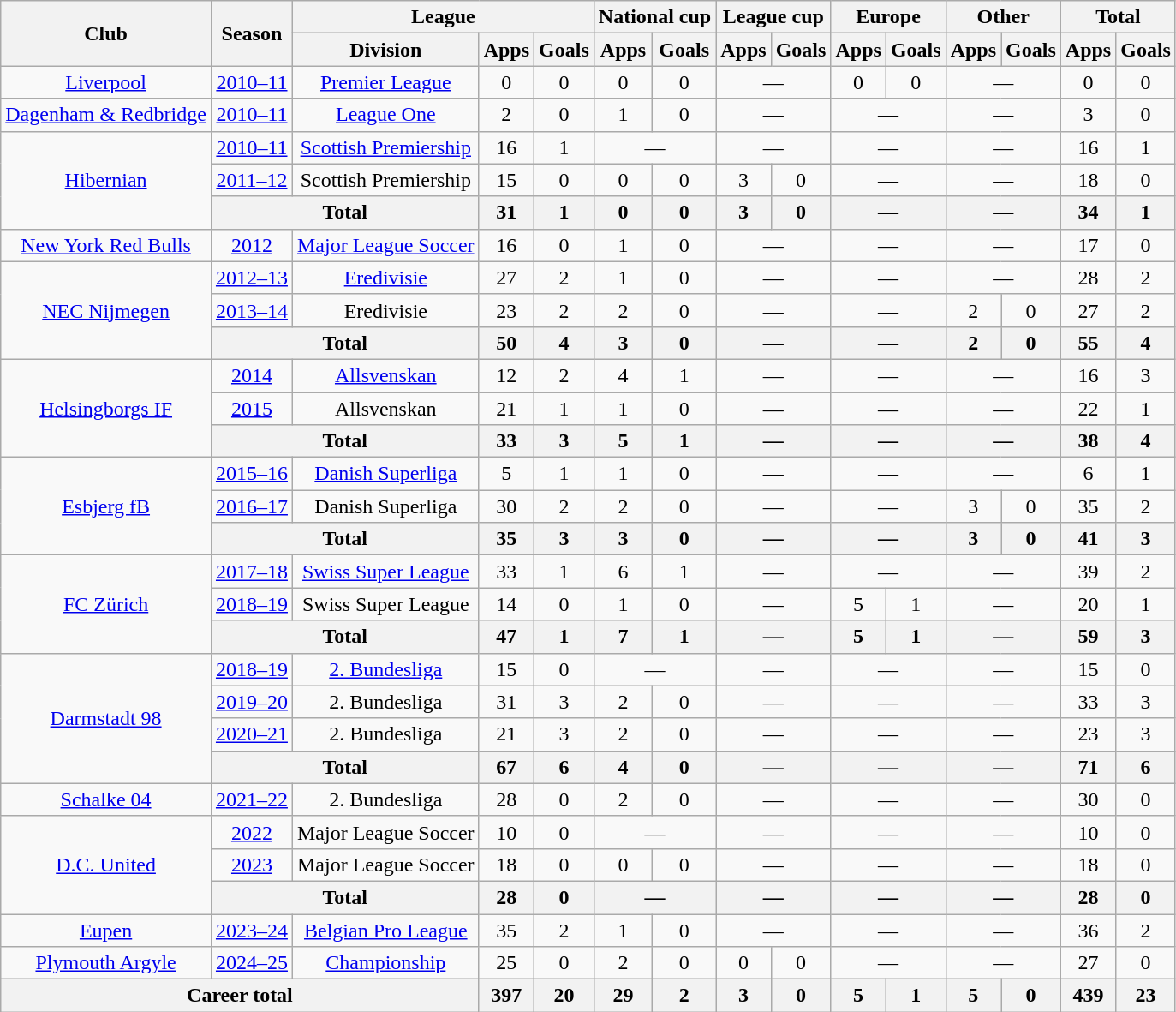<table class="wikitable" style="text-align:center">
<tr>
<th rowspan="2">Club</th>
<th rowspan="2">Season</th>
<th colspan="3">League</th>
<th colspan="2">National cup</th>
<th colspan="2">League cup</th>
<th colspan="2">Europe</th>
<th colspan="2">Other</th>
<th colspan="2">Total</th>
</tr>
<tr>
<th>Division</th>
<th>Apps</th>
<th>Goals</th>
<th>Apps</th>
<th>Goals</th>
<th>Apps</th>
<th>Goals</th>
<th>Apps</th>
<th>Goals</th>
<th>Apps</th>
<th>Goals</th>
<th>Apps</th>
<th>Goals</th>
</tr>
<tr>
<td><a href='#'>Liverpool</a></td>
<td><a href='#'>2010–11</a></td>
<td><a href='#'>Premier League</a></td>
<td>0</td>
<td>0</td>
<td>0</td>
<td>0</td>
<td colspan="2">—</td>
<td>0</td>
<td>0</td>
<td colspan="2">—</td>
<td>0</td>
<td>0</td>
</tr>
<tr>
<td><a href='#'>Dagenham & Redbridge</a></td>
<td><a href='#'>2010–11</a></td>
<td><a href='#'>League One</a></td>
<td>2</td>
<td>0</td>
<td>1</td>
<td>0</td>
<td colspan="2">—</td>
<td colspan="2">—</td>
<td colspan="2">—</td>
<td>3</td>
<td>0</td>
</tr>
<tr>
<td rowspan="3"><a href='#'>Hibernian</a></td>
<td><a href='#'>2010–11</a></td>
<td><a href='#'>Scottish Premiership</a></td>
<td>16</td>
<td>1</td>
<td colspan="2">—</td>
<td colspan="2">—</td>
<td colspan="2">—</td>
<td colspan="2">—</td>
<td>16</td>
<td>1</td>
</tr>
<tr>
<td><a href='#'>2011–12</a></td>
<td>Scottish Premiership</td>
<td>15</td>
<td>0</td>
<td>0</td>
<td>0</td>
<td>3</td>
<td>0</td>
<td colspan="2">—</td>
<td colspan="2">—</td>
<td>18</td>
<td>0</td>
</tr>
<tr>
<th colspan="2">Total</th>
<th>31</th>
<th>1</th>
<th>0</th>
<th>0</th>
<th>3</th>
<th>0</th>
<th colspan="2">—</th>
<th colspan="2">—</th>
<th>34</th>
<th>1</th>
</tr>
<tr>
<td><a href='#'>New York Red Bulls</a></td>
<td><a href='#'>2012</a></td>
<td><a href='#'>Major League Soccer</a></td>
<td>16</td>
<td>0</td>
<td>1</td>
<td>0</td>
<td colspan="2">—</td>
<td colspan="2">—</td>
<td colspan="2">—</td>
<td>17</td>
<td>0</td>
</tr>
<tr>
<td rowspan="3"><a href='#'>NEC Nijmegen</a></td>
<td><a href='#'>2012–13</a></td>
<td><a href='#'>Eredivisie</a></td>
<td>27</td>
<td>2</td>
<td>1</td>
<td>0</td>
<td colspan="2">—</td>
<td colspan="2">—</td>
<td colspan="2">—</td>
<td>28</td>
<td>2</td>
</tr>
<tr>
<td><a href='#'>2013–14</a></td>
<td>Eredivisie</td>
<td>23</td>
<td>2</td>
<td>2</td>
<td>0</td>
<td colspan="2">—</td>
<td colspan="2">—</td>
<td>2</td>
<td>0</td>
<td>27</td>
<td>2</td>
</tr>
<tr>
<th colspan="2">Total</th>
<th>50</th>
<th>4</th>
<th>3</th>
<th>0</th>
<th colspan="2">—</th>
<th colspan="2">—</th>
<th>2</th>
<th>0</th>
<th>55</th>
<th>4</th>
</tr>
<tr>
<td rowspan="3"><a href='#'>Helsingborgs IF</a></td>
<td><a href='#'>2014</a></td>
<td><a href='#'>Allsvenskan</a></td>
<td>12</td>
<td>2</td>
<td>4</td>
<td>1</td>
<td colspan="2">—</td>
<td colspan="2">—</td>
<td colspan="2">—</td>
<td>16</td>
<td>3</td>
</tr>
<tr>
<td><a href='#'>2015</a></td>
<td>Allsvenskan</td>
<td>21</td>
<td>1</td>
<td>1</td>
<td>0</td>
<td colspan="2">—</td>
<td colspan="2">—</td>
<td colspan="2">—</td>
<td>22</td>
<td>1</td>
</tr>
<tr>
<th colspan="2">Total</th>
<th>33</th>
<th>3</th>
<th>5</th>
<th>1</th>
<th colspan="2">—</th>
<th colspan="2">—</th>
<th colspan="2">—</th>
<th>38</th>
<th>4</th>
</tr>
<tr>
<td rowspan="3"><a href='#'>Esbjerg fB</a></td>
<td><a href='#'>2015–16</a></td>
<td><a href='#'>Danish Superliga</a></td>
<td>5</td>
<td>1</td>
<td>1</td>
<td>0</td>
<td colspan="2">—</td>
<td colspan="2">—</td>
<td colspan="2">—</td>
<td>6</td>
<td>1</td>
</tr>
<tr>
<td><a href='#'>2016–17</a></td>
<td>Danish Superliga</td>
<td>30</td>
<td>2</td>
<td>2</td>
<td>0</td>
<td colspan="2">—</td>
<td colspan="2">—</td>
<td>3</td>
<td>0</td>
<td>35</td>
<td>2</td>
</tr>
<tr>
<th colspan="2">Total</th>
<th>35</th>
<th>3</th>
<th>3</th>
<th>0</th>
<th colspan="2">—</th>
<th colspan="2">—</th>
<th>3</th>
<th>0</th>
<th>41</th>
<th>3</th>
</tr>
<tr>
<td rowspan="3"><a href='#'>FC Zürich</a></td>
<td><a href='#'>2017–18</a></td>
<td><a href='#'>Swiss Super League</a></td>
<td>33</td>
<td>1</td>
<td>6</td>
<td>1</td>
<td colspan="2">—</td>
<td colspan="2">—</td>
<td colspan="2">—</td>
<td>39</td>
<td>2</td>
</tr>
<tr>
<td><a href='#'>2018–19</a></td>
<td>Swiss Super League</td>
<td>14</td>
<td>0</td>
<td>1</td>
<td>0</td>
<td colspan="2">—</td>
<td>5</td>
<td>1</td>
<td colspan="2">—</td>
<td>20</td>
<td>1</td>
</tr>
<tr>
<th colspan="2">Total</th>
<th>47</th>
<th>1</th>
<th>7</th>
<th>1</th>
<th colspan="2">—</th>
<th>5</th>
<th>1</th>
<th colspan="2">—</th>
<th>59</th>
<th>3</th>
</tr>
<tr>
<td rowspan="4"><a href='#'>Darmstadt 98</a></td>
<td><a href='#'>2018–19</a></td>
<td><a href='#'>2. Bundesliga</a></td>
<td>15</td>
<td>0</td>
<td colspan="2">—</td>
<td colspan="2">—</td>
<td colspan="2">—</td>
<td colspan="2">—</td>
<td>15</td>
<td>0</td>
</tr>
<tr>
<td><a href='#'>2019–20</a></td>
<td>2. Bundesliga</td>
<td>31</td>
<td>3</td>
<td>2</td>
<td>0</td>
<td colspan="2">—</td>
<td colspan="2">—</td>
<td colspan="2">—</td>
<td>33</td>
<td>3</td>
</tr>
<tr>
<td><a href='#'>2020–21</a></td>
<td>2. Bundesliga</td>
<td>21</td>
<td>3</td>
<td>2</td>
<td>0</td>
<td colspan="2">—</td>
<td colspan="2">—</td>
<td colspan="2">—</td>
<td>23</td>
<td>3</td>
</tr>
<tr>
<th colspan="2">Total</th>
<th>67</th>
<th>6</th>
<th>4</th>
<th>0</th>
<th colspan="2">—</th>
<th colspan="2">—</th>
<th colspan="2">—</th>
<th>71</th>
<th>6</th>
</tr>
<tr>
<td><a href='#'>Schalke 04</a></td>
<td><a href='#'>2021–22</a></td>
<td>2. Bundesliga</td>
<td>28</td>
<td>0</td>
<td>2</td>
<td>0</td>
<td colspan="2">—</td>
<td colspan="2">—</td>
<td colspan="2">—</td>
<td>30</td>
<td>0</td>
</tr>
<tr>
<td rowspan="3"><a href='#'>D.C. United</a></td>
<td><a href='#'>2022</a></td>
<td>Major League Soccer</td>
<td>10</td>
<td>0</td>
<td colspan="2">—</td>
<td colspan="2">—</td>
<td colspan="2">—</td>
<td colspan="2">—</td>
<td>10</td>
<td>0</td>
</tr>
<tr>
<td><a href='#'>2023</a></td>
<td>Major League Soccer</td>
<td>18</td>
<td>0</td>
<td>0</td>
<td>0</td>
<td colspan="2">—</td>
<td colspan="2">—</td>
<td colspan="2">—</td>
<td>18</td>
<td>0</td>
</tr>
<tr>
<th colspan="2">Total</th>
<th>28</th>
<th>0</th>
<th colspan="2">—</th>
<th colspan="2">—</th>
<th colspan="2">—</th>
<th colspan="2">—</th>
<th>28</th>
<th>0</th>
</tr>
<tr>
<td><a href='#'>Eupen</a></td>
<td><a href='#'>2023–24</a></td>
<td><a href='#'>Belgian Pro League</a></td>
<td>35</td>
<td>2</td>
<td>1</td>
<td>0</td>
<td colspan="2">—</td>
<td colspan="2">—</td>
<td colspan="2">—</td>
<td>36</td>
<td>2</td>
</tr>
<tr>
<td><a href='#'>Plymouth Argyle</a></td>
<td><a href='#'>2024–25</a></td>
<td><a href='#'>Championship</a></td>
<td>25</td>
<td>0</td>
<td>2</td>
<td>0</td>
<td>0</td>
<td>0</td>
<td colspan="2">—</td>
<td colspan="2">—</td>
<td>27</td>
<td>0</td>
</tr>
<tr>
<th colspan="3">Career total</th>
<th>397</th>
<th>20</th>
<th>29</th>
<th>2</th>
<th>3</th>
<th>0</th>
<th>5</th>
<th>1</th>
<th>5</th>
<th>0</th>
<th>439</th>
<th>23</th>
</tr>
</table>
